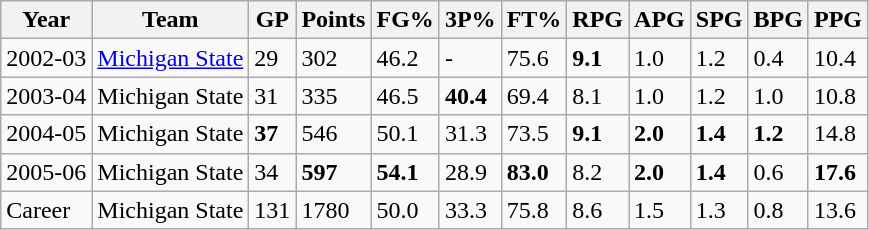<table class="wikitable">
<tr>
<th>Year</th>
<th>Team</th>
<th>GP</th>
<th>Points</th>
<th>FG%</th>
<th>3P%</th>
<th>FT%</th>
<th>RPG</th>
<th>APG</th>
<th>SPG</th>
<th>BPG</th>
<th>PPG</th>
</tr>
<tr>
<td>2002-03</td>
<td><a href='#'>Michigan State</a></td>
<td>29</td>
<td>302</td>
<td>46.2</td>
<td>-</td>
<td>75.6</td>
<td><strong>9.1</strong></td>
<td>1.0</td>
<td>1.2</td>
<td>0.4</td>
<td>10.4</td>
</tr>
<tr>
<td>2003-04</td>
<td>Michigan State</td>
<td>31</td>
<td>335</td>
<td>46.5</td>
<td><strong>40.4</strong></td>
<td>69.4</td>
<td>8.1</td>
<td>1.0</td>
<td>1.2</td>
<td>1.0</td>
<td>10.8</td>
</tr>
<tr>
<td>2004-05</td>
<td>Michigan State</td>
<td><strong>37</strong></td>
<td>546</td>
<td>50.1</td>
<td>31.3</td>
<td>73.5</td>
<td><strong>9.1</strong></td>
<td><strong>2.0</strong></td>
<td><strong>1.4</strong></td>
<td><strong>1.2</strong></td>
<td>14.8</td>
</tr>
<tr>
<td>2005-06</td>
<td>Michigan State</td>
<td>34</td>
<td><strong>597</strong></td>
<td><strong>54.1</strong></td>
<td>28.9</td>
<td><strong>83.0</strong></td>
<td>8.2</td>
<td><strong>2.0</strong></td>
<td><strong>1.4</strong></td>
<td>0.6</td>
<td><strong>17.6</strong></td>
</tr>
<tr>
<td>Career</td>
<td>Michigan State</td>
<td>131</td>
<td>1780</td>
<td>50.0</td>
<td>33.3</td>
<td>75.8</td>
<td>8.6</td>
<td>1.5</td>
<td>1.3</td>
<td>0.8</td>
<td>13.6</td>
</tr>
</table>
